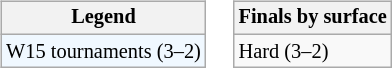<table>
<tr valign=top>
<td><br><table class="wikitable" style="font-size:85%">
<tr>
<th>Legend</th>
</tr>
<tr style="background:#f0f8ff;">
<td>W15 tournaments (3–2)</td>
</tr>
</table>
</td>
<td><br><table class="wikitable" style="font-size:85%">
<tr>
<th>Finals by surface</th>
</tr>
<tr>
<td>Hard (3–2)</td>
</tr>
</table>
</td>
</tr>
</table>
